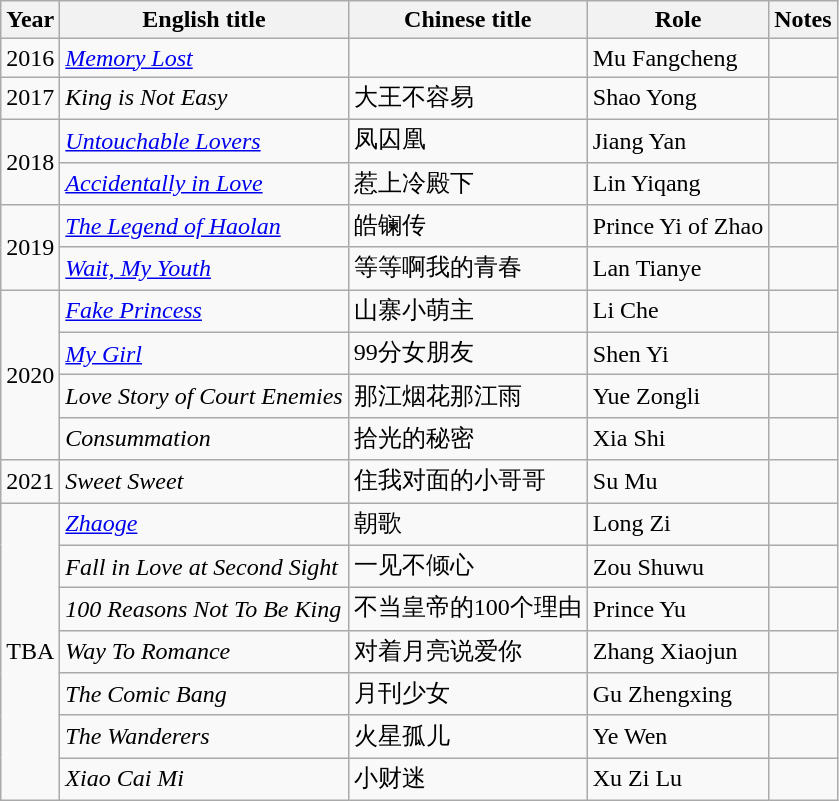<table class="wikitable">
<tr>
<th width=10>Year</th>
<th>English title</th>
<th>Chinese title</th>
<th>Role</th>
<th>Notes</th>
</tr>
<tr>
<td>2016</td>
<td><em><a href='#'>Memory Lost</a></em></td>
<td></td>
<td>Mu Fangcheng</td>
<td></td>
</tr>
<tr>
<td>2017</td>
<td><em>King is Not Easy</em></td>
<td>大王不容易</td>
<td>Shao Yong</td>
<td></td>
</tr>
<tr>
<td rowspan=2>2018</td>
<td><em><a href='#'>Untouchable Lovers</a></em></td>
<td>凤囚凰</td>
<td>Jiang Yan</td>
<td></td>
</tr>
<tr>
<td><em><a href='#'>Accidentally in Love</a></em></td>
<td>惹上冷殿下</td>
<td>Lin Yiqang</td>
<td></td>
</tr>
<tr>
<td rowspan=2>2019</td>
<td><em><a href='#'>The Legend of Haolan</a></em></td>
<td>皓镧传</td>
<td>Prince Yi of Zhao</td>
<td></td>
</tr>
<tr>
<td><em><a href='#'>Wait, My Youth</a></em></td>
<td>等等啊我的青春</td>
<td>Lan Tianye</td>
<td></td>
</tr>
<tr>
<td rowspan=4>2020</td>
<td><em><a href='#'>Fake Princess</a></em></td>
<td>山寨小萌主</td>
<td>Li Che</td>
<td></td>
</tr>
<tr>
<td><em><a href='#'>My Girl</a></em></td>
<td>99分女朋友</td>
<td>Shen Yi</td>
<td></td>
</tr>
<tr>
<td><em>Love Story of Court Enemies</em></td>
<td>那江烟花那江雨</td>
<td>Yue Zongli</td>
<td></td>
</tr>
<tr>
<td><em>Consummation</em></td>
<td>拾光的秘密</td>
<td>Xia Shi</td>
<td></td>
</tr>
<tr>
<td>2021</td>
<td><em>Sweet Sweet</em></td>
<td>住我对面的小哥哥</td>
<td>Su Mu</td>
<td></td>
</tr>
<tr>
<td rowspan=8>TBA</td>
<td><em><a href='#'>Zhaoge</a></em></td>
<td>朝歌</td>
<td>Long Zi</td>
<td></td>
</tr>
<tr>
<td><em>Fall in Love at Second Sight</em></td>
<td>一见不倾心</td>
<td>Zou Shuwu</td>
<td></td>
</tr>
<tr>
<td><em>100 Reasons Not To Be King</em></td>
<td>不当皇帝的100个理由</td>
<td>Prince Yu</td>
<td></td>
</tr>
<tr>
<td><em>Way To Romance</em></td>
<td>对着月亮说爱你</td>
<td>Zhang Xiaojun</td>
<td></td>
</tr>
<tr>
<td><em>The Comic Bang</em></td>
<td>月刊少女</td>
<td>Gu Zhengxing</td>
<td></td>
</tr>
<tr>
<td><em>The Wanderers</em></td>
<td>火星孤儿</td>
<td>Ye Wen</td>
<td></td>
</tr>
<tr>
<td><em>Xiao Cai Mi</em></td>
<td>小财迷</td>
<td>Xu Zi Lu</td>
<td></td>
</tr>
</table>
